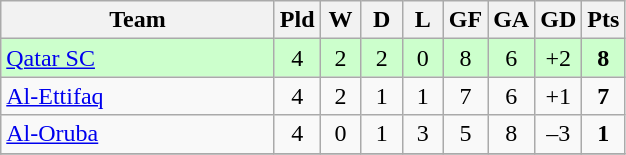<table class="wikitable" style="text-align: center;">
<tr>
<th width="175">Team</th>
<th width="20">Pld</th>
<th width="20">W</th>
<th width="20">D</th>
<th width="20">L</th>
<th width="20">GF</th>
<th width="20">GA</th>
<th width="20">GD</th>
<th width="20">Pts</th>
</tr>
<tr bgcolor=#ccffcc>
<td align=left> <a href='#'>Qatar SC</a></td>
<td>4</td>
<td>2</td>
<td>2</td>
<td>0</td>
<td>8</td>
<td>6</td>
<td>+2</td>
<td><strong>8</strong></td>
</tr>
<tr>
<td align=left> <a href='#'>Al-Ettifaq</a></td>
<td>4</td>
<td>2</td>
<td>1</td>
<td>1</td>
<td>7</td>
<td>6</td>
<td>+1</td>
<td><strong>7</strong></td>
</tr>
<tr>
<td align=left> <a href='#'>Al-Oruba</a></td>
<td>4</td>
<td>0</td>
<td>1</td>
<td>3</td>
<td>5</td>
<td>8</td>
<td>–3</td>
<td><strong>1</strong></td>
</tr>
<tr>
</tr>
</table>
